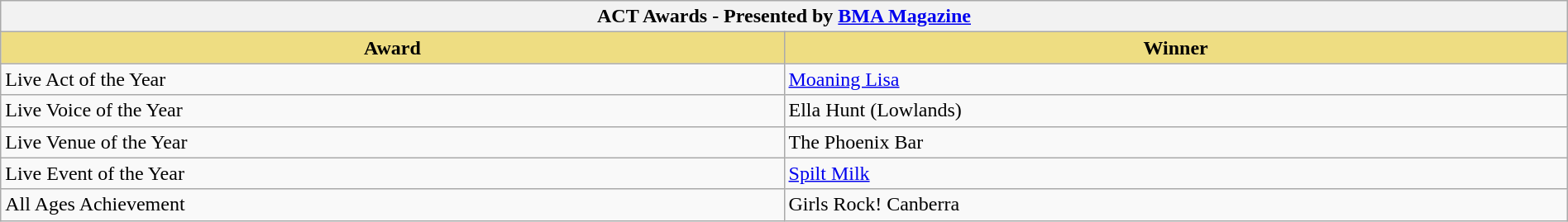<table class="wikitable" width=100%>
<tr>
<th colspan="2">ACT Awards - Presented by <a href='#'>BMA Magazine</a></th>
</tr>
<tr>
<th style="width:10%;background:#EEDD82;">Award</th>
<th style="width:10%;background:#EEDD82;">Winner</th>
</tr>
<tr>
<td>Live Act of the Year</td>
<td><a href='#'>Moaning Lisa</a></td>
</tr>
<tr>
<td>Live Voice of the Year</td>
<td>Ella Hunt (Lowlands)</td>
</tr>
<tr>
<td>Live Venue of the Year</td>
<td>The Phoenix Bar</td>
</tr>
<tr>
<td>Live Event of the Year</td>
<td><a href='#'>Spilt Milk</a></td>
</tr>
<tr>
<td>All Ages Achievement</td>
<td>Girls Rock! Canberra</td>
</tr>
</table>
